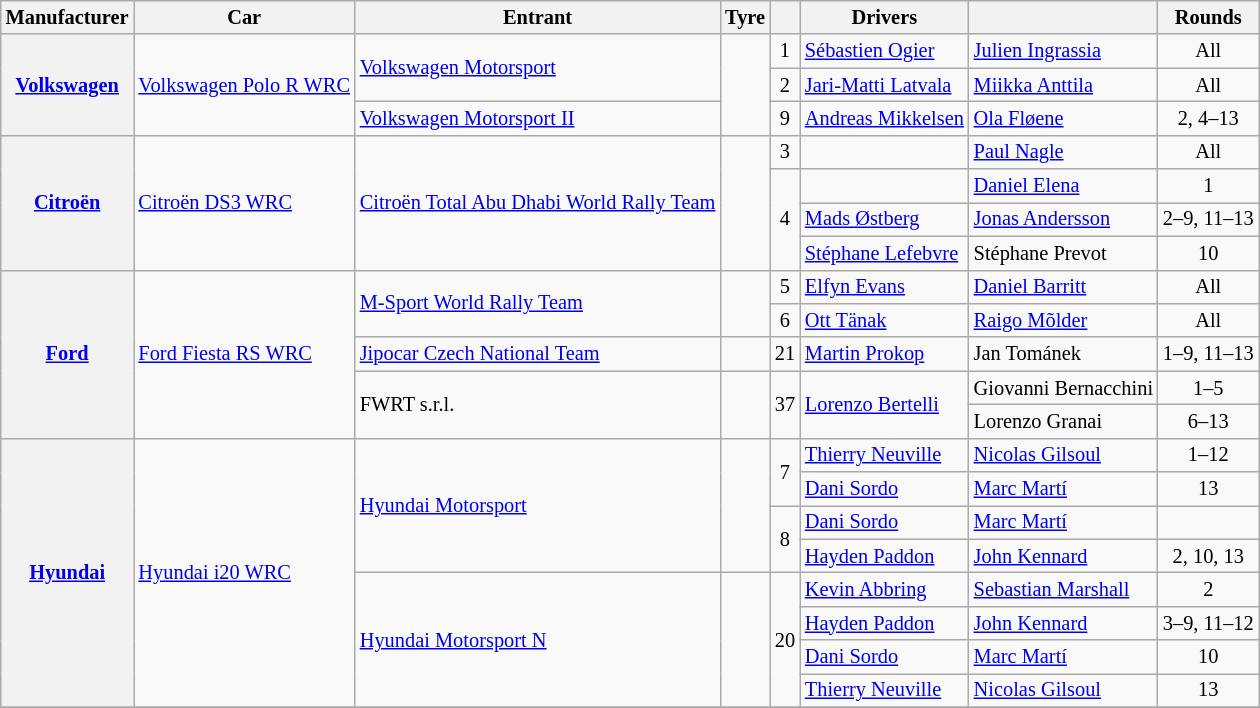<table class="wikitable" style="font-size: 85%;">
<tr>
<th>Manufacturer</th>
<th>Car</th>
<th>Entrant</th>
<th>Tyre</th>
<th></th>
<th>Drivers</th>
<th></th>
<th>Rounds</th>
</tr>
<tr>
<th rowspan="3"><a href='#'>Volkswagen</a></th>
<td rowspan=3 nowrap><a href='#'>Volkswagen Polo R WRC</a></td>
<td rowspan="2" nowrap> <a href='#'>Volkswagen Motorsport</a></td>
<td rowspan="3" align="center"></td>
<td align="center">1</td>
<td> <a href='#'>Sébastien Ogier</a></td>
<td> <a href='#'>Julien Ingrassia</a></td>
<td align="center">All</td>
</tr>
<tr>
<td align="center">2</td>
<td nowrap> <a href='#'>Jari-Matti Latvala</a></td>
<td> <a href='#'>Miikka Anttila</a></td>
<td align="center">All</td>
</tr>
<tr>
<td> <a href='#'>Volkswagen Motorsport II</a></td>
<td align="center">9</td>
<td nowrap> <a href='#'>Andreas Mikkelsen</a></td>
<td> <a href='#'>Ola Fløene</a></td>
<td align="center">2, 4–13</td>
</tr>
<tr>
<th rowspan="4"><a href='#'>Citroën</a></th>
<td rowspan=4><a href='#'>Citroën DS3 WRC</a></td>
<td rowspan=4 nowrap> <a href='#'>Citroën Total Abu Dhabi World Rally Team</a></td>
<td rowspan="4" align="center"></td>
<td align="center">3</td>
<td> </td>
<td> <a href='#'>Paul Nagle</a></td>
<td align="center">All</td>
</tr>
<tr>
<td align="center" rowspan="3">4</td>
<td> </td>
<td> <a href='#'>Daniel Elena</a></td>
<td align="center">1</td>
</tr>
<tr>
<td> <a href='#'>Mads Østberg</a></td>
<td nowrap> <a href='#'>Jonas Andersson</a></td>
<td align="center" nowrap>2–9, 11–13</td>
</tr>
<tr>
<td nowrap> <a href='#'>Stéphane Lefebvre</a></td>
<td nowrap> Stéphane Prevot</td>
<td align="center">10</td>
</tr>
<tr>
<th rowspan="5"><a href='#'>Ford</a></th>
<td rowspan="5"><a href='#'>Ford Fiesta RS WRC</a></td>
<td rowspan="2" nowrap> <a href='#'>M-Sport World Rally Team</a></td>
<td rowspan="2" align="center"></td>
<td align="center">5</td>
<td> <a href='#'>Elfyn Evans</a></td>
<td> <a href='#'>Daniel Barritt</a></td>
<td align="center">All</td>
</tr>
<tr>
<td align="center">6</td>
<td> <a href='#'>Ott Tänak</a></td>
<td> <a href='#'>Raigo Mõlder</a></td>
<td align="center">All</td>
</tr>
<tr>
<td> <a href='#'>Jipocar Czech National Team</a></td>
<td align="center"></td>
<td align="center">21</td>
<td> <a href='#'>Martin Prokop</a></td>
<td> Jan Tománek</td>
<td align="center">1–9, 11–13</td>
</tr>
<tr>
<td rowspan=2> FWRT s.r.l.</td>
<td rowspan="2" align="center"></td>
<td rowspan="2" align="center">37</td>
<td rowspan=2> <a href='#'>Lorenzo Bertelli</a></td>
<td nowrap> Giovanni Bernacchini</td>
<td align="center">1–5</td>
</tr>
<tr>
<td> Lorenzo Granai</td>
<td align="center">6–13</td>
</tr>
<tr>
<th rowspan="8"><a href='#'>Hyundai</a></th>
<td rowspan=8><a href='#'>Hyundai i20 WRC</a></td>
<td rowspan=4> <a href='#'>Hyundai Motorsport</a></td>
<td rowspan="4" align="center"></td>
<td rowspan="2" align="center">7</td>
<td> <a href='#'>Thierry Neuville</a></td>
<td> <a href='#'>Nicolas Gilsoul</a></td>
<td align="center">1–12</td>
</tr>
<tr>
<td> <a href='#'>Dani Sordo</a></td>
<td> <a href='#'>Marc Martí</a></td>
<td align="center">13</td>
</tr>
<tr>
<td rowspan="2" align="center">8</td>
<td> <a href='#'>Dani Sordo</a></td>
<td> <a href='#'>Marc Martí</a></td>
<td align="center"></td>
</tr>
<tr>
<td> <a href='#'>Hayden Paddon</a></td>
<td> <a href='#'>John Kennard</a></td>
<td align="center">2, 10, 13</td>
</tr>
<tr>
<td rowspan=4> <a href='#'>Hyundai Motorsport N</a></td>
<td rowspan="4" align="center"></td>
<td rowspan="4" align="center">20</td>
<td> <a href='#'>Kevin Abbring</a></td>
<td> <a href='#'>Sebastian Marshall</a></td>
<td align="center">2</td>
</tr>
<tr>
<td> <a href='#'>Hayden Paddon</a></td>
<td> <a href='#'>John Kennard</a></td>
<td align="center">3–9, 11–12</td>
</tr>
<tr>
<td> <a href='#'>Dani Sordo</a></td>
<td> <a href='#'>Marc Martí</a></td>
<td align="center">10</td>
</tr>
<tr>
<td> <a href='#'>Thierry Neuville</a></td>
<td> <a href='#'>Nicolas Gilsoul</a></td>
<td align="center">13</td>
</tr>
<tr>
</tr>
</table>
